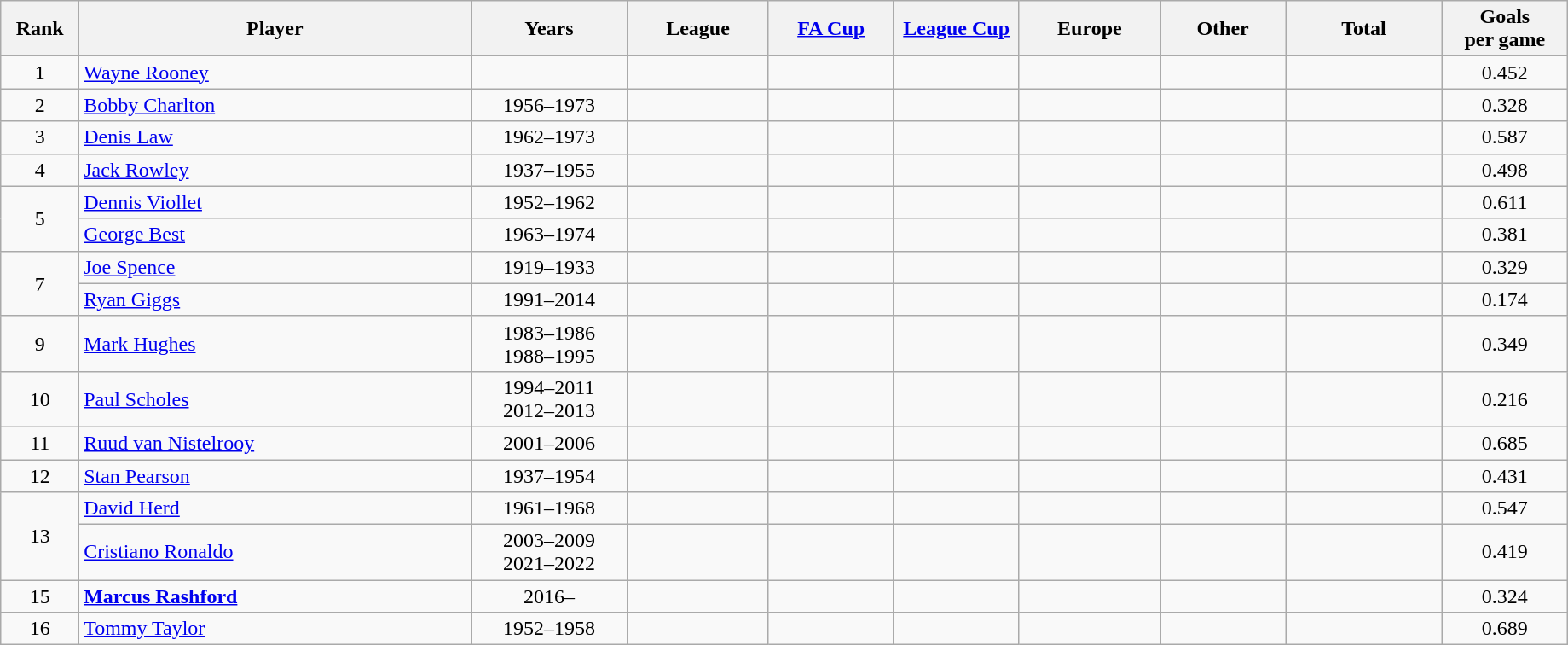<table class="wikitable sortable" width=97% style="text-align:center">
<tr>
<th width=5%>Rank</th>
<th width=25%>Player</th>
<th width=10%>Years</th>
<th width=9%>League</th>
<th width=8%><a href='#'>FA Cup</a></th>
<th width=8%><a href='#'>League Cup</a></th>
<th width=9%>Europe</th>
<th width=8%>Other</th>
<th width=10%>Total</th>
<th width=8%>Goals<br>per game</th>
</tr>
<tr>
<td>1</td>
<td align="left"> <a href='#'>Wayne Rooney</a></td>
<td></td>
<td></td>
<td></td>
<td></td>
<td></td>
<td></td>
<td></td>
<td>0.452</td>
</tr>
<tr>
<td>2</td>
<td align="left"> <a href='#'>Bobby Charlton</a></td>
<td>1956–1973</td>
<td></td>
<td></td>
<td></td>
<td></td>
<td></td>
<td></td>
<td>0.328</td>
</tr>
<tr>
<td>3</td>
<td align="left"> <a href='#'>Denis Law</a></td>
<td>1962–1973</td>
<td></td>
<td></td>
<td></td>
<td></td>
<td></td>
<td></td>
<td>0.587</td>
</tr>
<tr>
<td>4</td>
<td align="left"> <a href='#'>Jack Rowley</a></td>
<td>1937–1955</td>
<td></td>
<td></td>
<td></td>
<td></td>
<td></td>
<td></td>
<td>0.498</td>
</tr>
<tr>
<td rowspan="2">5</td>
<td align="left"> <a href='#'>Dennis Viollet</a></td>
<td>1952–1962</td>
<td></td>
<td></td>
<td></td>
<td></td>
<td></td>
<td></td>
<td>0.611</td>
</tr>
<tr>
<td align="left"> <a href='#'>George Best</a></td>
<td>1963–1974</td>
<td></td>
<td></td>
<td></td>
<td></td>
<td></td>
<td></td>
<td>0.381</td>
</tr>
<tr>
<td rowspan="2">7</td>
<td align="left"> <a href='#'>Joe Spence</a></td>
<td>1919–1933</td>
<td></td>
<td></td>
<td></td>
<td></td>
<td></td>
<td></td>
<td>0.329</td>
</tr>
<tr>
<td align="left"> <a href='#'>Ryan Giggs</a></td>
<td>1991–2014</td>
<td></td>
<td></td>
<td></td>
<td></td>
<td></td>
<td></td>
<td>0.174</td>
</tr>
<tr>
<td>9</td>
<td align="left"> <a href='#'>Mark Hughes</a></td>
<td>1983–1986<br>1988–1995</td>
<td></td>
<td></td>
<td></td>
<td></td>
<td></td>
<td></td>
<td>0.349</td>
</tr>
<tr>
<td>10</td>
<td align="left"> <a href='#'>Paul Scholes</a></td>
<td>1994–2011<br>2012–2013</td>
<td></td>
<td></td>
<td></td>
<td></td>
<td></td>
<td></td>
<td>0.216</td>
</tr>
<tr>
<td>11</td>
<td align="left"> <a href='#'>Ruud van Nistelrooy</a></td>
<td>2001–2006</td>
<td></td>
<td></td>
<td></td>
<td></td>
<td></td>
<td></td>
<td>0.685</td>
</tr>
<tr>
<td>12</td>
<td align="left"> <a href='#'>Stan Pearson</a></td>
<td>1937–1954</td>
<td></td>
<td></td>
<td></td>
<td></td>
<td></td>
<td></td>
<td>0.431</td>
</tr>
<tr>
<td rowspan="2">13</td>
<td align="left"> <a href='#'>David Herd</a></td>
<td>1961–1968</td>
<td></td>
<td></td>
<td></td>
<td></td>
<td></td>
<td></td>
<td>0.547</td>
</tr>
<tr>
<td align="left"> <a href='#'>Cristiano Ronaldo</a></td>
<td>2003–2009<br>2021–2022</td>
<td></td>
<td></td>
<td></td>
<td></td>
<td></td>
<td></td>
<td>0.419</td>
</tr>
<tr>
<td>15</td>
<td align="left"> <strong><a href='#'>Marcus Rashford</a></strong></td>
<td>2016–</td>
<td></td>
<td></td>
<td></td>
<td></td>
<td></td>
<td></td>
<td>0.324</td>
</tr>
<tr>
<td>16</td>
<td align="left"> <a href='#'>Tommy Taylor</a></td>
<td>1952–1958</td>
<td></td>
<td></td>
<td></td>
<td></td>
<td></td>
<td></td>
<td>0.689</td>
</tr>
</table>
